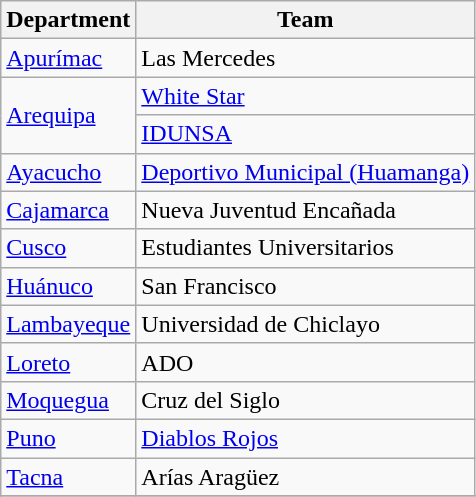<table class="wikitable">
<tr>
<th>Department</th>
<th>Team</th>
</tr>
<tr>
<td><a href='#'>Apurímac</a></td>
<td>Las Mercedes</td>
</tr>
<tr>
<td rowspan="2"><a href='#'>Arequipa</a></td>
<td><a href='#'>White Star</a></td>
</tr>
<tr>
<td><a href='#'>IDUNSA</a></td>
</tr>
<tr>
<td><a href='#'>Ayacucho</a></td>
<td><a href='#'>Deportivo Municipal (Huamanga)</a></td>
</tr>
<tr>
<td><a href='#'>Cajamarca</a></td>
<td>Nueva Juventud Encañada</td>
</tr>
<tr>
<td><a href='#'>Cusco</a></td>
<td>Estudiantes Universitarios</td>
</tr>
<tr>
<td><a href='#'>Huánuco</a></td>
<td>San Francisco</td>
</tr>
<tr>
<td><a href='#'>Lambayeque</a></td>
<td>Universidad de Chiclayo</td>
</tr>
<tr>
<td><a href='#'>Loreto</a></td>
<td>ADO</td>
</tr>
<tr>
<td><a href='#'>Moquegua</a></td>
<td>Cruz del Siglo</td>
</tr>
<tr>
<td><a href='#'>Puno</a></td>
<td><a href='#'>Diablos Rojos</a></td>
</tr>
<tr>
<td><a href='#'>Tacna</a></td>
<td>Arías Aragüez</td>
</tr>
<tr>
</tr>
</table>
